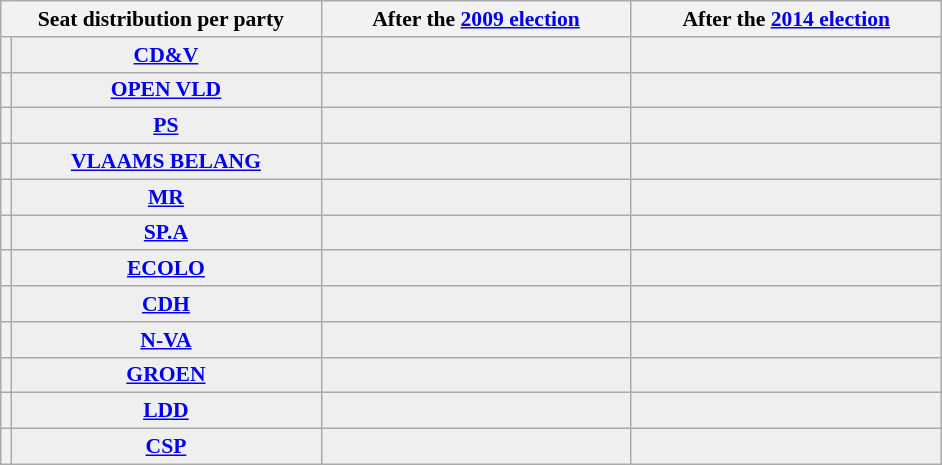<table class="wikitable" style=text-align:left;font-size:90%>
<tr>
<th colspan=2>Seat distribution per party</th>
<th>After the <a href='#'>2009 election</a></th>
<th>After the <a href='#'>2014 election</a></th>
</tr>
<tr>
<th></th>
<td bgcolor=efefef width=200 align=center><strong> <a href='#'>CD&V</a></strong></td>
<td bgcolor=efefef width=200 align=center></td>
<td bgcolor=efefef width=200 align=center></td>
</tr>
<tr>
<th></th>
<td bgcolor=efefef width=200 align=center><strong> <a href='#'>OPEN VLD</a></strong></td>
<td bgcolor=efefef width=200 align=center></td>
<td bgcolor=efefef width=200 align=center></td>
</tr>
<tr>
<th></th>
<td bgcolor=efefef width=200 align=center><strong> <a href='#'>PS</a></strong></td>
<td bgcolor=efefef width=200 align=center></td>
<td bgcolor=efefef width=200 align=center></td>
</tr>
<tr>
<th></th>
<td bgcolor=efefef width=200 align=center><strong> <a href='#'>VLAAMS BELANG</a></strong></td>
<td bgcolor=efefef width=200 align=center></td>
<td bgcolor=efefef width=200 align=center></td>
</tr>
<tr>
<th></th>
<td bgcolor=efefef width=200 align=center><strong> <a href='#'>MR</a></strong></td>
<td bgcolor=efefef width=200 align=center></td>
<td bgcolor=efefef width=200 align=center></td>
</tr>
<tr>
<th></th>
<td bgcolor=efefef width=200 align=center><strong> <a href='#'>SP.A</a></strong></td>
<td bgcolor=efefef width=200 align=center></td>
<td bgcolor=efefef width=200 align=center></td>
</tr>
<tr>
<th></th>
<td bgcolor=efefef width=200 align=center><strong> <a href='#'>ECOLO</a></strong></td>
<td bgcolor=efefef width=200 align=center></td>
<td bgcolor=efefef width=200 align=center></td>
</tr>
<tr>
<th></th>
<td bgcolor=efefef width=200 align=center><strong> <a href='#'>CDH</a> </strong></td>
<td bgcolor=efefef width=200 align=center></td>
<td bgcolor=efefef width=200 align=center></td>
</tr>
<tr>
<th></th>
<td bgcolor=efefef width=200 align=center><strong> <a href='#'>N-VA</a></strong></td>
<td bgcolor=efefef width=200 align=center></td>
<td bgcolor=efefef width=200 align=center></td>
</tr>
<tr>
<th></th>
<td bgcolor=efefef width=200 align=center><strong> <a href='#'>GROEN</a></strong></td>
<td bgcolor=efefef width=200 align=center></td>
<td bgcolor=efefef width=200 align=center></td>
</tr>
<tr>
<th></th>
<td bgcolor=efefef width=200 align=center><strong> <a href='#'>LDD</a></strong></td>
<td bgcolor=efefef width=200 align=center></td>
<td bgcolor=efefef width=200 align=center></td>
</tr>
<tr>
<th></th>
<td bgcolor=efefef width=200 align=center><strong> <a href='#'>CSP</a></strong></td>
<td bgcolor=efefef width=200 align=center></td>
<td bgcolor=efefef width=200 align=center></td>
</tr>
</table>
